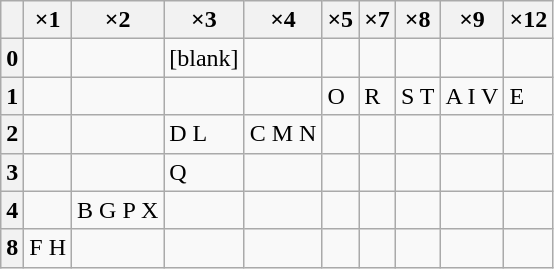<table class="wikitable floatright">
<tr>
<th></th>
<th>×1</th>
<th>×2</th>
<th>×3</th>
<th>×4</th>
<th>×5</th>
<th>×7</th>
<th>×8</th>
<th>×9</th>
<th>×12</th>
</tr>
<tr>
<th>0</th>
<td></td>
<td></td>
<td>[blank]</td>
<td></td>
<td></td>
<td></td>
<td></td>
<td></td>
<td></td>
</tr>
<tr>
<th>1</th>
<td></td>
<td></td>
<td></td>
<td></td>
<td>O</td>
<td>R</td>
<td>S T</td>
<td>A I V</td>
<td>E</td>
</tr>
<tr>
<th>2</th>
<td></td>
<td></td>
<td>D L</td>
<td>C M N</td>
<td></td>
<td></td>
<td></td>
<td></td>
<td></td>
</tr>
<tr>
<th>3</th>
<td></td>
<td></td>
<td>Q</td>
<td></td>
<td></td>
<td></td>
<td></td>
<td></td>
<td></td>
</tr>
<tr>
<th>4</th>
<td></td>
<td>B G P X</td>
<td></td>
<td></td>
<td></td>
<td></td>
<td></td>
<td></td>
<td></td>
</tr>
<tr>
<th>8</th>
<td>F H</td>
<td></td>
<td></td>
<td></td>
<td></td>
<td></td>
<td></td>
<td></td>
<td></td>
</tr>
</table>
